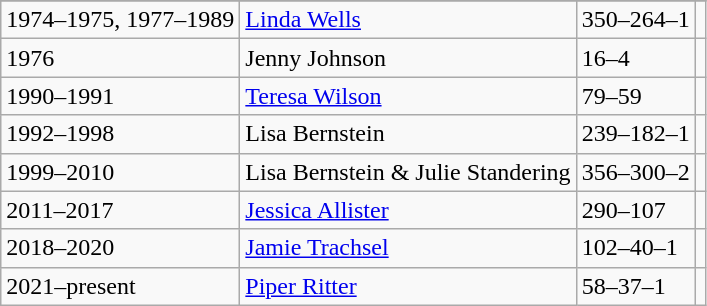<table class="wikitable">
<tr style="text-align:center;">
</tr>
<tr>
<td>1974–1975, 1977–1989</td>
<td><a href='#'>Linda Wells</a></td>
<td>350–264–1</td>
<td></td>
</tr>
<tr>
<td>1976</td>
<td>Jenny Johnson</td>
<td>16–4</td>
<td></td>
</tr>
<tr>
<td>1990–1991</td>
<td><a href='#'>Teresa Wilson</a></td>
<td>79–59</td>
<td></td>
</tr>
<tr>
<td>1992–1998</td>
<td>Lisa Bernstein</td>
<td>239–182–1</td>
<td></td>
</tr>
<tr>
<td>1999–2010</td>
<td>Lisa Bernstein & Julie Standering</td>
<td>356–300–2</td>
<td></td>
</tr>
<tr>
<td>2011–2017</td>
<td><a href='#'>Jessica Allister</a></td>
<td>290–107</td>
<td></td>
</tr>
<tr>
<td>2018–2020</td>
<td><a href='#'>Jamie Trachsel</a></td>
<td>102–40–1</td>
<td></td>
</tr>
<tr>
<td>2021–present</td>
<td><a href='#'>Piper Ritter</a></td>
<td>58–37–1</td>
<td></td>
</tr>
</table>
